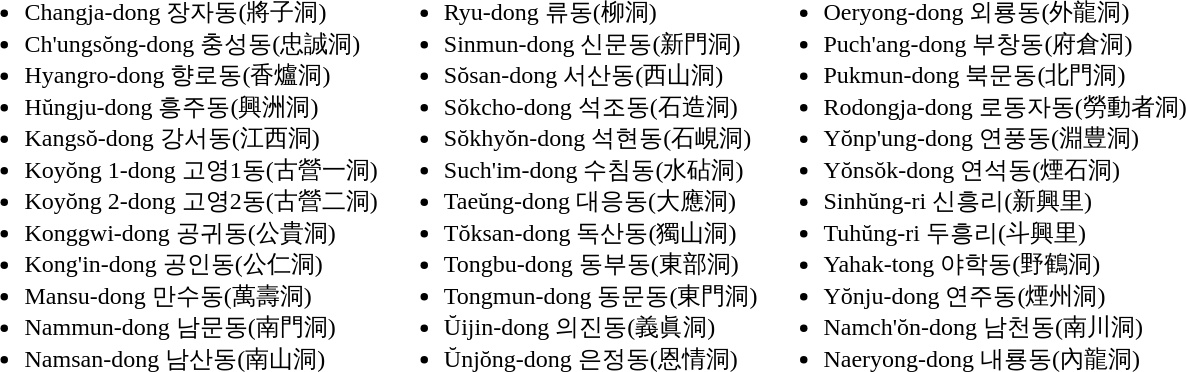<table>
<tr>
<td valign="top"><br><ul><li>Changja-dong 장자동(將子洞)</li><li>Ch'ungsŏng-dong 충성동(忠誠洞)</li><li>Hyangro-dong 향로동(香爐洞)</li><li>Hŭngju-dong 흥주동(興洲洞)</li><li>Kangsŏ-dong 강서동(江西洞)</li><li>Koyŏng 1-dong 고영1동(古營一洞)</li><li>Koyŏng 2-dong 고영2동(古營二洞)</li><li>Konggwi-dong 공귀동(公貴洞)</li><li>Kong'in-dong 공인동(公仁洞)</li><li>Mansu-dong 만수동(萬壽洞)</li><li>Nammun-dong 남문동(南門洞)</li><li>Namsan-dong 남산동(南山洞)</li></ul></td>
<td valign="top"><br><ul><li>Ryu-dong 류동(柳洞)</li><li>Sinmun-dong 신문동(新門洞)</li><li>Sŏsan-dong 서산동(西山洞)</li><li>Sŏkcho-dong 석조동(石造洞)</li><li>Sŏkhyŏn-dong 석현동(石峴洞)</li><li>Such'im-dong 수침동(水砧洞)</li><li>Taeŭng-dong 대응동(大應洞)</li><li>Tŏksan-dong 독산동(獨山洞)</li><li>Tongbu-dong 동부동(東部洞)</li><li>Tongmun-dong 동문동(東門洞)</li><li>Ŭijin-dong 의진동(義眞洞)</li><li>Ŭnjŏng-dong 은정동(恩情洞)</li></ul></td>
<td><br><ul><li>Oeryong-dong 외룡동(外龍洞)</li><li>Puch'ang-dong 부창동(府倉洞)</li><li>Pukmun-dong 북문동(北門洞)</li><li>Rodongja-dong 로동자동(勞動者洞)</li><li>Yŏnp'ung-dong 연풍동(淵豊洞)</li><li>Yŏnsŏk-dong 연석동(煙石洞)</li><li>Sinhŭng-ri 신흥리(新興里)</li><li>Tuhŭng-ri 두흥리(斗興里)</li><li>Yahak-tong 야학동(野鶴洞)</li><li>Yŏnju-dong 연주동(煙州洞)</li><li>Namch'ŏn-dong 남천동(南川洞)</li><li>Naeryong-dong 내룡동(內龍洞)</li></ul></td>
</tr>
</table>
